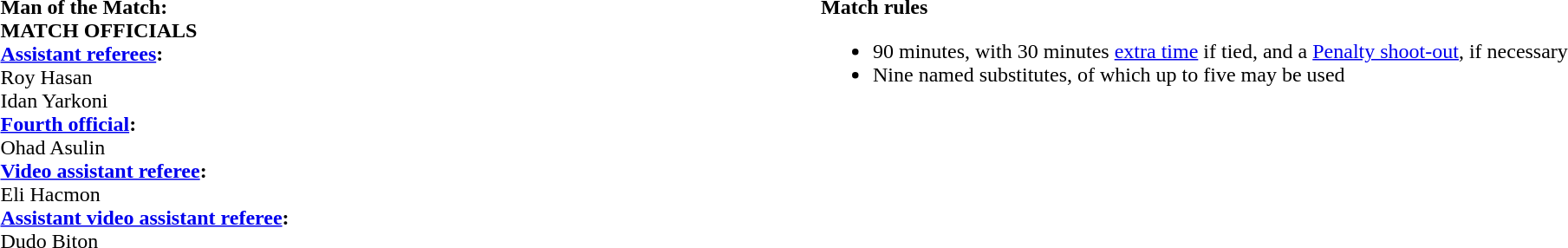<table width=100%>
<tr>
<td width=50% valign=top><br><strong>Man of the Match:</strong><br><strong>MATCH OFFICIALS</strong>
<br><strong> <a href='#'>Assistant referees</a>:</strong>
<br> Roy Hasan
<br> Idan Yarkoni
<br><strong><a href='#'>Fourth official</a>:</strong>
<br> Ohad Asulin
<br><strong><a href='#'>Video assistant referee</a>:</strong>
<br> Eli Hacmon
<br><strong><a href='#'>Assistant video assistant referee</a>:</strong>
<br> Dudo Biton</td>
<td width=50% valign=top><br><strong>Match rules</strong><ul><li>90 minutes, with 30 minutes <a href='#'>extra time</a> if tied, and a <a href='#'>Penalty shoot-out</a>, if necessary</li><li>Nine named substitutes, of which up to five may be used</li></ul></td>
</tr>
</table>
